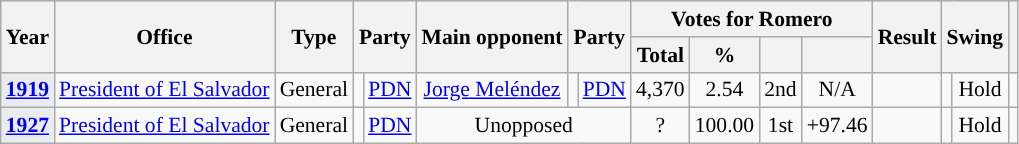<table class="wikitable" style="font-size:90%; text-align:center;">
<tr>
<th rowspan="2">Year</th>
<th rowspan="2">Office</th>
<th rowspan="2">Type</th>
<th colspan="2" rowspan="2">Party</th>
<th rowspan="2">Main opponent</th>
<th colspan="2" rowspan="2">Party</th>
<th colspan="4">Votes for Romero</th>
<th rowspan="2">Result</th>
<th colspan="2" rowspan="2">Swing</th>
<th rowspan="2"></th>
</tr>
<tr>
<th>Total</th>
<th>%</th>
<th></th>
<th></th>
</tr>
<tr>
<th style="background-color:#EAECF0;"><a href='#'>1919</a></th>
<td><a href='#'>President of El Salvador</a></td>
<td>General</td>
<td style="background-color:"></td>
<td><a href='#'>PDN</a></td>
<td><a href='#'>Jorge Meléndez</a></td>
<td style="background-color:"></td>
<td><a href='#'>PDN</a></td>
<td>4,370</td>
<td>2.54</td>
<td>2nd</td>
<td>N/A</td>
<td></td>
<td style="background-color:"></td>
<td>Hold</td>
<td></td>
</tr>
<tr>
<th style="background-color:#EAECF0;"><a href='#'>1927</a></th>
<td><a href='#'>President of El Salvador</a></td>
<td>General</td>
<td style="background-color:"></td>
<td><a href='#'>PDN</a></td>
<td colspan="3">Unopposed</td>
<td>?</td>
<td>100.00</td>
<td>1st</td>
<td>+97.46</td>
<td></td>
<td style="background-color:"></td>
<td>Hold</td>
<td></td>
</tr>
</table>
